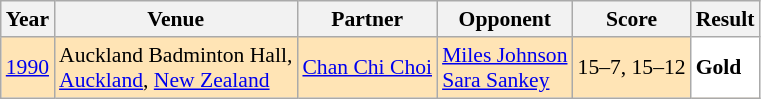<table class="sortable wikitable" style="font-size: 90%;">
<tr>
<th>Year</th>
<th>Venue</th>
<th>Partner</th>
<th>Opponent</th>
<th>Score</th>
<th>Result</th>
</tr>
<tr style="background:#FFE4B5">
<td align="center"><a href='#'>1990</a></td>
<td align="left">Auckland Badminton Hall,<br><a href='#'>Auckland</a>, <a href='#'>New Zealand</a></td>
<td align="left"> <a href='#'>Chan Chi Choi</a></td>
<td align="left"> <a href='#'>Miles Johnson</a> <br>  <a href='#'>Sara Sankey</a></td>
<td align="left">15–7, 15–12</td>
<td style="text-align:left; background:white"> <strong>Gold</strong></td>
</tr>
</table>
